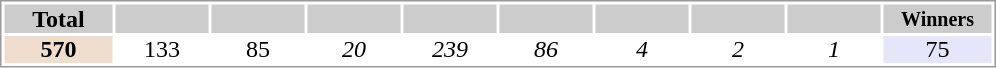<table style="border: 1px solid #999; background-color:#FFFFFF; line-height:16px; text-align:center">
<tr>
<th width="70" style="background-color: #ccc;">Total</th>
<th width="60" style="background-color: #ccc;"><small></small></th>
<th width="60" style="background-color: #ccc;"><small></small></th>
<th width="60" style="background-color: #ccc;"><small><em></em></small></th>
<th width="60" style="background-color: #ccc;"><small><em></em></small></th>
<th width="60" style="background-color: #ccc;"><small><em></em></small></th>
<th width="60" style="background-color: #ccc;"><small><em></em></small></th>
<th width="60" style="background-color: #ccc;"><small><em></em></small></th>
<th width="60" style="background-color: #ccc;"><small><em></em></small></th>
<th width="70" style="background-color: #ccc;"><small>Winners</small></th>
</tr>
<tr>
<td bgcolor="#EFDECD"><strong>570</strong></td>
<td>133</td>
<td>85</td>
<td><em>20</em></td>
<td><em>239</em></td>
<td><em>86</em></td>
<td><em>4</em></td>
<td><em>2</em></td>
<td><em>1</em></td>
<td bgcolor="#E6E6FA">75</td>
</tr>
</table>
